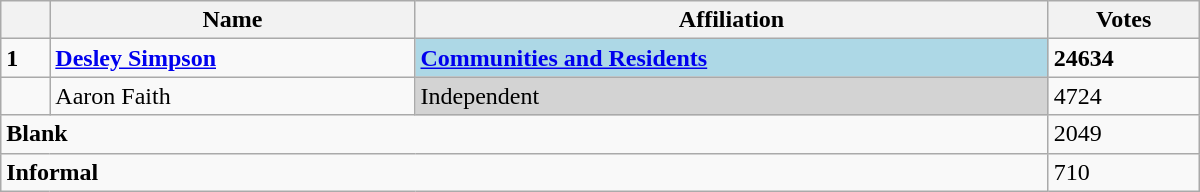<table class="wikitable sortable" style="width:50em">
<tr>
<th></th>
<th>Name</th>
<th>Affiliation</th>
<th>Votes</th>
</tr>
<tr>
<td><strong>1</strong></td>
<td><strong><a href='#'>Desley Simpson</a></strong></td>
<td bgcolor="lightblue"><strong><a href='#'>Communities and Residents</a></strong></td>
<td><strong>24634</strong></td>
</tr>
<tr>
<td></td>
<td>Aaron Faith</td>
<td bgcolor="lightgrey">Independent</td>
<td>4724</td>
</tr>
<tr>
<td colspan="3"><strong>Blank</strong></td>
<td>2049</td>
</tr>
<tr>
<td colspan="3"><strong>Informal</strong></td>
<td>710</td>
</tr>
</table>
